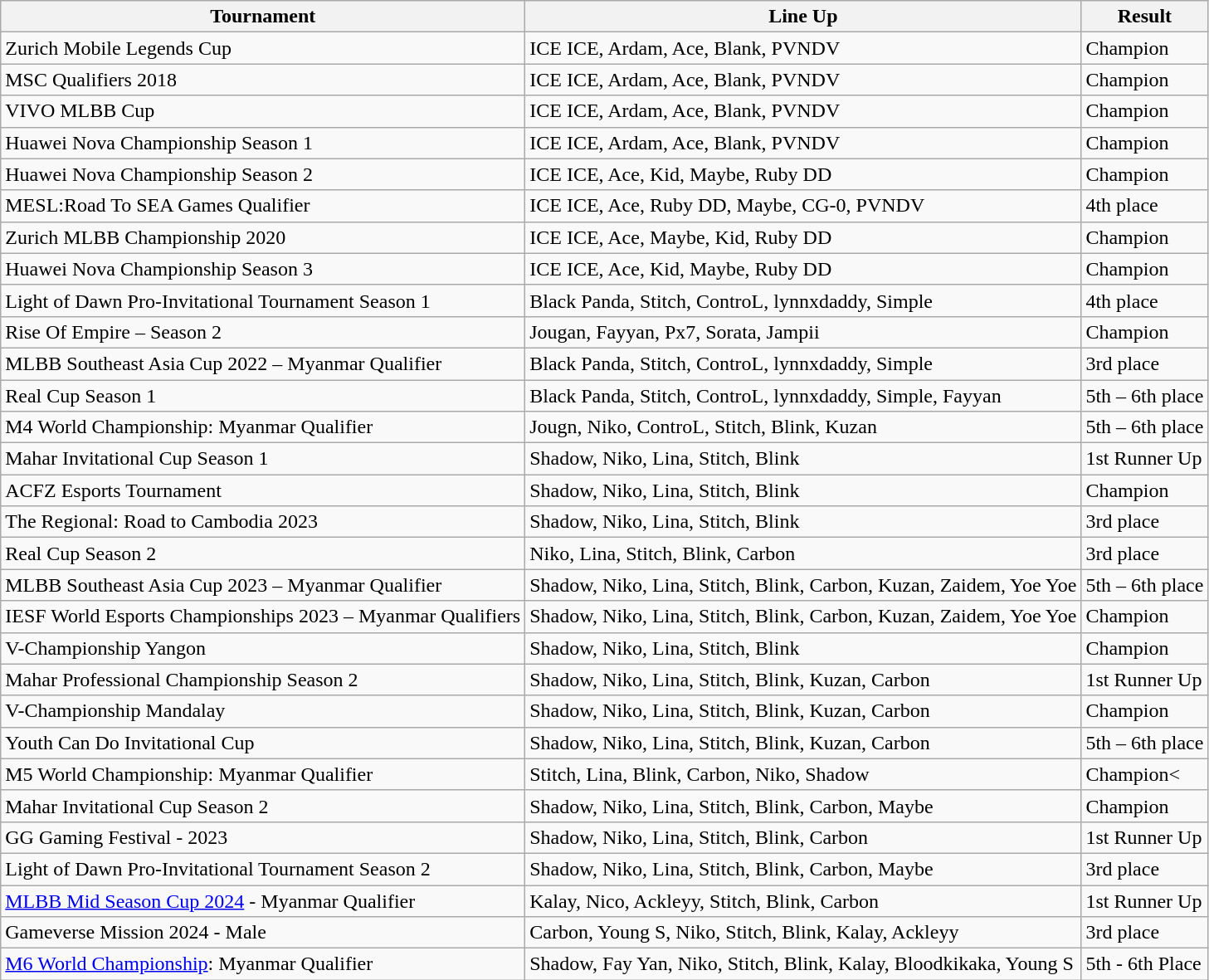<table class="wikitable sortable">
<tr>
<th>Tournament</th>
<th>Line Up</th>
<th>Result</th>
</tr>
<tr>
<td>Zurich Mobile Legends Cup</td>
<td>ICE ICE, Ardam, Ace, Blank, PVNDV</td>
<td>Champion</td>
</tr>
<tr>
<td>MSC Qualifiers 2018</td>
<td>ICE ICE, Ardam, Ace, Blank, PVNDV</td>
<td>Champion</td>
</tr>
<tr>
<td>VIVO MLBB Cup</td>
<td>ICE ICE, Ardam, Ace, Blank, PVNDV</td>
<td>Champion</td>
</tr>
<tr>
<td>Huawei Nova Championship Season 1</td>
<td>ICE ICE, Ardam, Ace, Blank, PVNDV</td>
<td>Champion</td>
</tr>
<tr>
<td>Huawei Nova Championship Season 2</td>
<td>ICE ICE, Ace, Kid, Maybe, Ruby DD</td>
<td>Champion</td>
</tr>
<tr>
<td>MESL:Road To SEA Games Qualifier</td>
<td>ICE ICE, Ace, Ruby DD, Maybe, CG-0,  PVNDV</td>
<td>4th place</td>
</tr>
<tr>
<td>Zurich MLBB Championship 2020</td>
<td>ICE ICE, Ace, Maybe, Kid, Ruby DD</td>
<td>Champion</td>
</tr>
<tr>
<td>Huawei Nova Championship Season 3</td>
<td>ICE ICE, Ace, Kid, Maybe, Ruby DD</td>
<td>Champion</td>
</tr>
<tr>
<td>Light of Dawn Pro-Invitational Tournament Season 1</td>
<td>Black Panda, Stitch, ControL, lynnxdaddy, Simple</td>
<td>4th place</td>
</tr>
<tr>
<td>Rise Of Empire – Season 2</td>
<td>Jougan, Fayyan, Px7, Sorata, Jampii</td>
<td>Champion</td>
</tr>
<tr>
<td>MLBB Southeast Asia Cup 2022 – Myanmar Qualifier</td>
<td>Black Panda, Stitch, ControL, lynnxdaddy, Simple</td>
<td>3rd place</td>
</tr>
<tr>
<td>Real Cup Season 1</td>
<td>Black Panda, Stitch, ControL, lynnxdaddy, Simple, Fayyan</td>
<td>5th – 6th place</td>
</tr>
<tr>
<td>M4 World Championship: Myanmar Qualifier</td>
<td>Jougn, Niko, ControL, Stitch, Blink, Kuzan</td>
<td>5th – 6th place</td>
</tr>
<tr>
<td>Mahar Invitational Cup Season 1</td>
<td>Shadow, Niko, Lina, Stitch, Blink</td>
<td>1st Runner Up</td>
</tr>
<tr>
<td>ACFZ Esports Tournament</td>
<td>Shadow, Niko, Lina, Stitch, Blink</td>
<td>Champion</td>
</tr>
<tr>
<td>The Regional: Road to Cambodia 2023</td>
<td>Shadow, Niko, Lina, Stitch, Blink</td>
<td>3rd place</td>
</tr>
<tr>
<td>Real Cup Season 2</td>
<td>Niko, Lina, Stitch, Blink, Carbon</td>
<td>3rd place</td>
</tr>
<tr>
<td>MLBB Southeast Asia Cup 2023 – Myanmar Qualifier</td>
<td>Shadow, Niko, Lina, Stitch, Blink, Carbon, Kuzan, Zaidem, Yoe Yoe</td>
<td>5th – 6th place</td>
</tr>
<tr>
<td>IESF World Esports Championships 2023 – Myanmar Qualifiers</td>
<td>Shadow, Niko, Lina, Stitch, Blink, Carbon, Kuzan, Zaidem, Yoe Yoe</td>
<td>Champion</td>
</tr>
<tr>
<td>V-Championship Yangon</td>
<td>Shadow, Niko, Lina, Stitch, Blink</td>
<td>Champion</td>
</tr>
<tr>
<td>Mahar Professional Championship Season 2</td>
<td>Shadow, Niko, Lina, Stitch, Blink, Kuzan, Carbon</td>
<td>1st Runner Up</td>
</tr>
<tr>
<td>V-Championship Mandalay</td>
<td>Shadow, Niko, Lina, Stitch, Blink, Kuzan, Carbon</td>
<td>Champion</td>
</tr>
<tr>
<td>Youth Can Do Invitational Cup</td>
<td>Shadow, Niko, Lina, Stitch, Blink, Kuzan, Carbon</td>
<td>5th – 6th place</td>
</tr>
<tr>
<td>M5 World Championship: Myanmar Qualifier</td>
<td>Stitch, Lina, Blink, Carbon, Niko, Shadow</td>
<td>Champion<</td>
</tr>
<tr>
<td>Mahar Invitational Cup Season 2</td>
<td>Shadow, Niko, Lina, Stitch, Blink, Carbon, Maybe</td>
<td>Champion</td>
</tr>
<tr>
<td>GG Gaming Festival - 2023</td>
<td>Shadow, Niko, Lina, Stitch, Blink, Carbon</td>
<td>1st Runner Up</td>
</tr>
<tr>
<td>Light of Dawn Pro-Invitational Tournament Season 2</td>
<td>Shadow, Niko, Lina, Stitch, Blink, Carbon, Maybe</td>
<td>3rd place</td>
</tr>
<tr>
<td><a href='#'>MLBB Mid Season Cup 2024</a> - Myanmar Qualifier</td>
<td>Kalay, Nico, Ackleyy, Stitch, Blink, Carbon</td>
<td>1st Runner Up</td>
</tr>
<tr>
<td>Gameverse Mission 2024 - Male</td>
<td>Carbon, Young S, Niko, Stitch, Blink, Kalay, Ackleyy</td>
<td>3rd place</td>
</tr>
<tr>
<td><a href='#'>M6 World Championship</a>: Myanmar Qualifier</td>
<td>Shadow, Fay Yan, Niko, Stitch, Blink, Kalay, Bloodkikaka, Young S</td>
<td>5th - 6th Place</td>
</tr>
</table>
